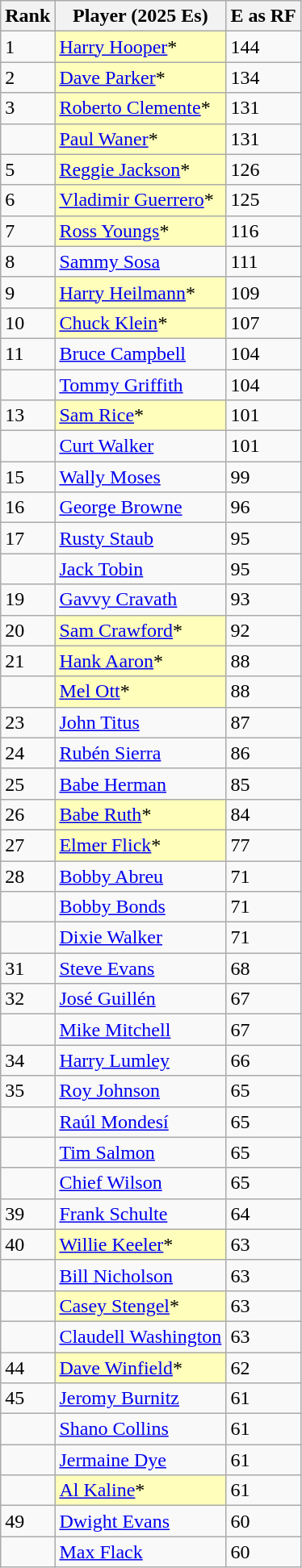<table class="wikitable" style="float:left;">
<tr style="white-space:nowrap;">
<th>Rank</th>
<th>Player (2025 Es)</th>
<th>E as RF</th>
</tr>
<tr>
<td>1</td>
<td style="background:#ffffbb;"><a href='#'>Harry Hooper</a>*</td>
<td>144</td>
</tr>
<tr>
<td>2</td>
<td style="background:#ffffbb;"><a href='#'>Dave Parker</a>*</td>
<td>134</td>
</tr>
<tr>
<td>3</td>
<td style="background:#ffffbb;"><a href='#'>Roberto Clemente</a>*</td>
<td>131</td>
</tr>
<tr>
<td></td>
<td style="background:#ffffbb;"><a href='#'>Paul Waner</a>*</td>
<td>131</td>
</tr>
<tr>
<td>5</td>
<td style="background:#ffffbb;"><a href='#'>Reggie Jackson</a>*</td>
<td>126</td>
</tr>
<tr>
<td>6</td>
<td style="background:#ffffbb;"><a href='#'>Vladimir Guerrero</a>*</td>
<td>125</td>
</tr>
<tr>
<td>7</td>
<td style="background:#ffffbb;"><a href='#'>Ross Youngs</a>*</td>
<td>116</td>
</tr>
<tr>
<td>8</td>
<td><a href='#'>Sammy Sosa</a></td>
<td>111</td>
</tr>
<tr>
<td>9</td>
<td style="background:#ffffbb;"><a href='#'>Harry Heilmann</a>*</td>
<td>109</td>
</tr>
<tr>
<td>10</td>
<td style="background:#ffffbb;"><a href='#'>Chuck Klein</a>*</td>
<td>107</td>
</tr>
<tr>
<td>11</td>
<td><a href='#'>Bruce Campbell</a></td>
<td>104</td>
</tr>
<tr>
<td></td>
<td><a href='#'>Tommy Griffith</a></td>
<td>104</td>
</tr>
<tr>
<td>13</td>
<td style="background:#ffffbb;"><a href='#'>Sam Rice</a>*</td>
<td>101</td>
</tr>
<tr>
<td></td>
<td><a href='#'>Curt Walker</a></td>
<td>101</td>
</tr>
<tr>
<td>15</td>
<td><a href='#'>Wally Moses</a></td>
<td>99</td>
</tr>
<tr>
<td>16</td>
<td><a href='#'>George Browne</a></td>
<td>96</td>
</tr>
<tr>
<td>17</td>
<td><a href='#'>Rusty Staub</a></td>
<td>95</td>
</tr>
<tr>
<td></td>
<td><a href='#'>Jack Tobin</a></td>
<td>95</td>
</tr>
<tr>
<td>19</td>
<td><a href='#'>Gavvy Cravath</a></td>
<td>93</td>
</tr>
<tr>
<td>20</td>
<td style="background:#ffffbb;"><a href='#'>Sam Crawford</a>* </td>
<td>92</td>
</tr>
<tr>
<td>21</td>
<td style="background:#ffffbb;"><a href='#'>Hank Aaron</a>*</td>
<td>88</td>
</tr>
<tr>
<td></td>
<td style="background:#ffffbb;"><a href='#'>Mel Ott</a>*</td>
<td>88</td>
</tr>
<tr>
<td>23</td>
<td><a href='#'>John Titus</a></td>
<td>87</td>
</tr>
<tr>
<td>24</td>
<td><a href='#'>Rubén Sierra</a></td>
<td>86</td>
</tr>
<tr>
<td>25</td>
<td><a href='#'>Babe Herman</a></td>
<td>85</td>
</tr>
<tr>
<td>26</td>
<td style="background:#ffffbb;"><a href='#'>Babe Ruth</a>*</td>
<td>84</td>
</tr>
<tr>
<td>27</td>
<td style="background:#ffffbb;"><a href='#'>Elmer Flick</a>* </td>
<td>77</td>
</tr>
<tr>
<td>28</td>
<td><a href='#'>Bobby Abreu</a></td>
<td>71</td>
</tr>
<tr>
<td></td>
<td><a href='#'>Bobby Bonds</a></td>
<td>71</td>
</tr>
<tr>
<td></td>
<td><a href='#'>Dixie Walker</a></td>
<td>71</td>
</tr>
<tr>
<td>31</td>
<td><a href='#'>Steve Evans</a></td>
<td>68</td>
</tr>
<tr>
<td>32</td>
<td><a href='#'>José Guillén</a></td>
<td>67</td>
</tr>
<tr>
<td></td>
<td><a href='#'>Mike Mitchell</a></td>
<td>67</td>
</tr>
<tr>
<td>34</td>
<td><a href='#'>Harry Lumley</a></td>
<td>66</td>
</tr>
<tr>
<td>35</td>
<td><a href='#'>Roy Johnson</a></td>
<td>65</td>
</tr>
<tr>
<td></td>
<td><a href='#'>Raúl Mondesí</a></td>
<td>65</td>
</tr>
<tr>
<td></td>
<td><a href='#'>Tim Salmon</a></td>
<td>65</td>
</tr>
<tr>
<td></td>
<td><a href='#'>Chief Wilson</a></td>
<td>65</td>
</tr>
<tr>
<td>39</td>
<td><a href='#'>Frank Schulte</a></td>
<td>64</td>
</tr>
<tr>
<td>40</td>
<td style="background:#ffffbb;"><a href='#'>Willie Keeler</a>* </td>
<td>63</td>
</tr>
<tr>
<td></td>
<td><a href='#'>Bill Nicholson</a></td>
<td>63</td>
</tr>
<tr>
<td></td>
<td style="background:#ffffbb;"><a href='#'>Casey Stengel</a>*</td>
<td>63</td>
</tr>
<tr>
<td></td>
<td><a href='#'>Claudell Washington</a></td>
<td>63</td>
</tr>
<tr>
<td>44</td>
<td style="background:#ffffbb;"><a href='#'>Dave Winfield</a>*</td>
<td>62</td>
</tr>
<tr>
<td>45</td>
<td><a href='#'>Jeromy Burnitz</a></td>
<td>61</td>
</tr>
<tr>
<td></td>
<td><a href='#'>Shano Collins</a></td>
<td>61</td>
</tr>
<tr>
<td></td>
<td><a href='#'>Jermaine Dye</a></td>
<td>61</td>
</tr>
<tr>
<td></td>
<td style="background:#ffffbb;"><a href='#'>Al Kaline</a>*</td>
<td>61</td>
</tr>
<tr>
<td>49</td>
<td><a href='#'>Dwight Evans</a></td>
<td>60</td>
</tr>
<tr>
<td></td>
<td><a href='#'>Max Flack</a></td>
<td>60</td>
</tr>
</table>
